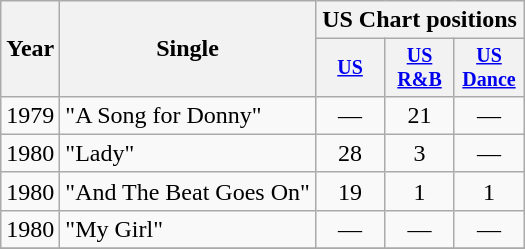<table class="wikitable" style="text-align:center;">
<tr>
<th rowspan="2">Year</th>
<th rowspan="2">Single</th>
<th colspan="3">US Chart positions</th>
</tr>
<tr style="font-size:smaller;">
<th width="40"><a href='#'>US</a></th>
<th width="40"><a href='#'>US<br>R&B</a></th>
<th width="40"><a href='#'>US<br>Dance</a></th>
</tr>
<tr>
<td rowspan="1">1979</td>
<td align="left">"A Song for Donny"</td>
<td>—</td>
<td>21</td>
<td>—</td>
</tr>
<tr>
<td rowspan="1">1980</td>
<td align="left">"Lady"</td>
<td>28</td>
<td>3</td>
<td>—</td>
</tr>
<tr>
<td rowspan="1">1980</td>
<td align="left">"And The Beat Goes On"</td>
<td>19</td>
<td>1</td>
<td>1</td>
</tr>
<tr>
<td rowspan="1">1980</td>
<td align="left">"My Girl"</td>
<td>—</td>
<td>—</td>
<td>—</td>
</tr>
<tr>
</tr>
</table>
